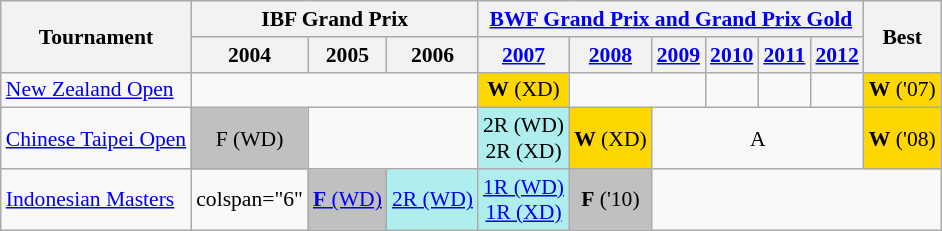<table style='font-size: 90%; text-align:center;' class='wikitable'>
<tr>
<th rowspan="2">Tournament</th>
<th colspan="3"><strong>IBF Grand Prix</strong></th>
<th colspan="6"><strong><a href='#'>BWF Grand Prix and Grand Prix Gold</a></strong></th>
<th rowspan="2">Best</th>
</tr>
<tr>
<th>2004</th>
<th>2005</th>
<th>2006</th>
<th><a href='#'>2007</a></th>
<th><a href='#'>2008</a></th>
<th><a href='#'>2009</a></th>
<th><a href='#'>2010</a></th>
<th><a href='#'>2011</a></th>
<th><a href='#'>2012</a></th>
</tr>
<tr>
<td align=left><a href='#'>New Zealand Open</a></td>
<td colspan="3"></td>
<td bgcolor=Gold><strong>W</strong> (XD)</td>
<td colspan="2"></td>
<td></td>
<td></td>
<td></td>
<td bgcolor=Gold><strong>W</strong> ('07)</td>
</tr>
<tr>
<td align=left><a href='#'>Chinese Taipei Open</a></td>
<td bgcolor=silver>F (WD)</td>
<td colspan="2"></td>
<td bgcolor=AFEEEE>2R (WD)<br>2R (XD)</td>
<td bgcolor=Gold><strong>W</strong> (XD)</td>
<td colspan="4">A</td>
<td bgcolor=Gold><strong>W</strong> ('08)</td>
</tr>
<tr>
<td align=left><a href='#'>Indonesian Masters</a></td>
<td>colspan="6" </td>
<td bgcolor=Silver><a href='#'><strong>F</strong> (WD)</a></td>
<td bgcolor=AFEEEE><a href='#'>2R (WD)</a></td>
<td bgcolor=AFEEEE><a href='#'>1R (WD)</a><br><a href='#'>1R (XD)</a></td>
<td bgcolor=Silver><strong>F</strong> ('10)</td>
</tr>
</table>
